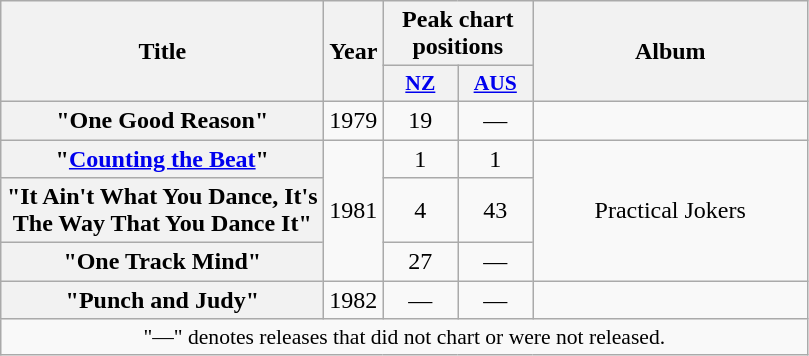<table class="wikitable plainrowheaders" style="text-align:center;">
<tr>
<th scope="col" rowspan="2" style="width:13em;">Title</th>
<th scope="col" rowspan="2" style="width:1em;">Year</th>
<th scope="col" colspan="2">Peak chart positions</th>
<th scope="col" rowspan="2" style="width:11em;">Album</th>
</tr>
<tr>
<th scope="col" style="width:3em;font-size:90%;"><a href='#'>NZ</a></th>
<th scope="col" style="width:3em;font-size:90%;"><a href='#'>AUS</a></th>
</tr>
<tr>
<th scope="row">"One Good Reason"</th>
<td>1979</td>
<td>19</td>
<td>—</td>
<td></td>
</tr>
<tr>
<th scope="row">"<a href='#'>Counting the Beat</a>"</th>
<td rowspan="3">1981</td>
<td>1</td>
<td>1</td>
<td rowspan="3">Practical Jokers</td>
</tr>
<tr>
<th scope="row">"It Ain't What You Dance, It's The Way That You Dance It"</th>
<td>4</td>
<td>43</td>
</tr>
<tr>
<th scope="row">"One Track Mind"</th>
<td>27</td>
<td>—</td>
</tr>
<tr>
<th scope="row">"Punch and Judy"</th>
<td>1982</td>
<td>—</td>
<td>—</td>
<td></td>
</tr>
<tr>
<td align="center" colspan="6" style="font-size:90%">"—" denotes releases that did not chart or were not released.</td>
</tr>
</table>
